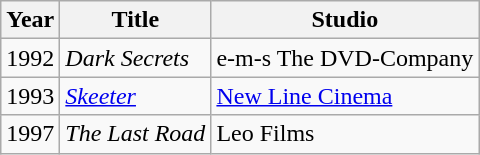<table class=wikitable>
<tr>
<th>Year</th>
<th>Title</th>
<th>Studio</th>
</tr>
<tr>
<td>1992</td>
<td><em>Dark Secrets</em></td>
<td>e-m-s The DVD-Company</td>
</tr>
<tr>
<td>1993</td>
<td><em><a href='#'>Skeeter</a></em></td>
<td><a href='#'>New Line Cinema</a></td>
</tr>
<tr>
<td>1997</td>
<td><em>The Last Road</em></td>
<td>Leo Films</td>
</tr>
</table>
